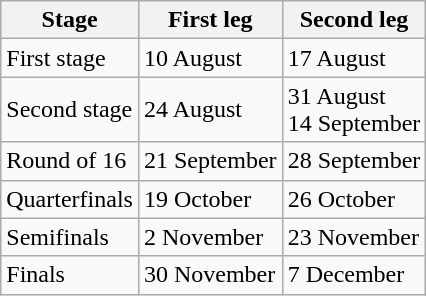<table class="wikitable">
<tr>
<th>Stage</th>
<th>First leg</th>
<th>Second leg</th>
</tr>
<tr>
<td>First stage</td>
<td>10 August</td>
<td>17 August</td>
</tr>
<tr>
<td>Second stage</td>
<td>24 August</td>
<td>31 August<br>14 September</td>
</tr>
<tr>
<td>Round of 16</td>
<td>21 September</td>
<td>28 September</td>
</tr>
<tr>
<td>Quarterfinals</td>
<td>19 October</td>
<td>26 October</td>
</tr>
<tr>
<td>Semifinals</td>
<td>2 November</td>
<td>23 November</td>
</tr>
<tr>
<td>Finals</td>
<td>30 November</td>
<td>7 December</td>
</tr>
</table>
